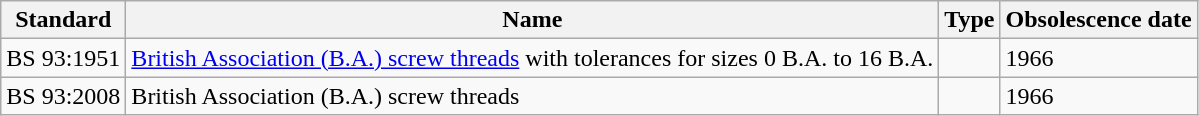<table class="wikitable sortable">
<tr>
<th>Standard</th>
<th>Name</th>
<th>Type</th>
<th>Obsolescence date</th>
</tr>
<tr>
<td>BS 93:1951</td>
<td><a href='#'>British Association (B.A.) screw threads</a> with tolerances for sizes 0 B.A. to 16 B.A.</td>
<td></td>
<td>1966</td>
</tr>
<tr>
<td>BS 93:2008</td>
<td>British Association (B.A.) screw threads</td>
<td></td>
<td>1966</td>
</tr>
</table>
